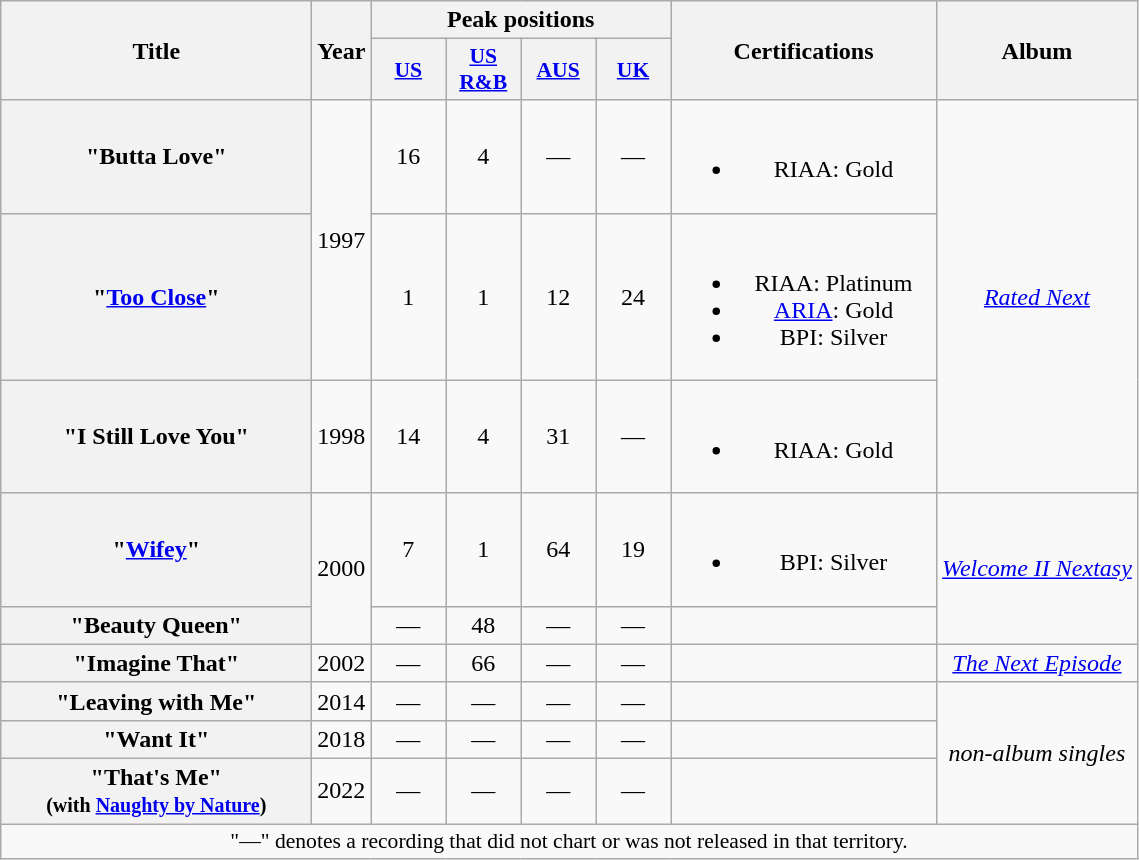<table class="wikitable plainrowheaders" style="text-align:center;">
<tr>
<th align="center" rowspan="2" width="200">Title</th>
<th align="center" rowspan="2" width="10">Year</th>
<th align="center" colspan="4" width="20">Peak positions</th>
<th align="center" rowspan="2" width="170">Certifications</th>
<th align="center" rowspan="2">Album</th>
</tr>
<tr>
<th style="width:3em; font-size:90%"><a href='#'>US</a><br></th>
<th style="width:3em; font-size:90%"><a href='#'>US R&B</a><br></th>
<th style="width:3em; font-size:90%"><a href='#'>AUS</a><br></th>
<th style="width:3em; font-size:90%"><a href='#'>UK</a><br></th>
</tr>
<tr>
<th scope="row">"Butta Love"</th>
<td rowspan="2">1997</td>
<td>16</td>
<td>4</td>
<td>—</td>
<td>—</td>
<td><br><ul><li>RIAA: Gold</li></ul></td>
<td rowspan="3"><em><a href='#'>Rated Next</a></em></td>
</tr>
<tr>
<th scope="row">"<a href='#'>Too Close</a>"</th>
<td>1</td>
<td>1</td>
<td>12</td>
<td>24</td>
<td><br><ul><li>RIAA: Platinum</li><li><a href='#'>ARIA</a>: Gold</li><li>BPI: Silver</li></ul></td>
</tr>
<tr>
<th scope="row">"I Still Love You"</th>
<td>1998</td>
<td>14</td>
<td>4</td>
<td>31</td>
<td>—</td>
<td><br><ul><li>RIAA: Gold</li></ul></td>
</tr>
<tr>
<th scope="row">"<a href='#'>Wifey</a>"</th>
<td rowspan="2">2000</td>
<td>7</td>
<td>1</td>
<td>64</td>
<td>19</td>
<td><br><ul><li>BPI: Silver</li></ul></td>
<td rowspan="2"><em><a href='#'>Welcome II Nextasy</a></em></td>
</tr>
<tr>
<th scope="row">"Beauty Queen"</th>
<td>—</td>
<td>48</td>
<td>—</td>
<td>—</td>
<td></td>
</tr>
<tr>
<th scope="row">"Imagine That"</th>
<td>2002</td>
<td>—</td>
<td>66</td>
<td>—</td>
<td>—</td>
<td></td>
<td><em><a href='#'>The Next Episode</a></em></td>
</tr>
<tr>
<th scope="row">"Leaving with Me"</th>
<td>2014</td>
<td>—</td>
<td>—</td>
<td>—</td>
<td>—</td>
<td></td>
<td rowspan="3"><em>non-album singles</em></td>
</tr>
<tr>
<th scope="row">"Want It"</th>
<td>2018</td>
<td>—</td>
<td>—</td>
<td>—</td>
<td>—</td>
<td></td>
</tr>
<tr>
<th scope="row">"That's Me"<br><small>(with <a href='#'>Naughty by Nature</a>)</small></th>
<td>2022</td>
<td>—</td>
<td>—</td>
<td>—</td>
<td>—</td>
<td></td>
</tr>
<tr>
<td colspan="11" style="font-size:90%">"—" denotes a recording that did not chart or was not released in that territory.</td>
</tr>
</table>
